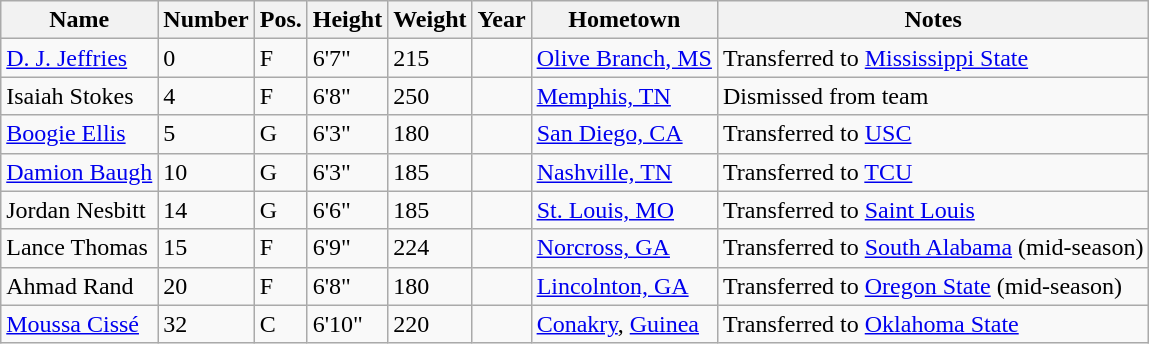<table class="wikitable sortable" border="1">
<tr>
<th>Name</th>
<th>Number</th>
<th>Pos.</th>
<th>Height</th>
<th>Weight</th>
<th>Year</th>
<th>Hometown</th>
<th class="unsortable">Notes</th>
</tr>
<tr>
<td><a href='#'>D. J. Jeffries</a></td>
<td>0</td>
<td>F</td>
<td>6'7"</td>
<td>215</td>
<td></td>
<td><a href='#'>Olive Branch, MS</a></td>
<td>Transferred to <a href='#'>Mississippi State</a></td>
</tr>
<tr>
<td>Isaiah Stokes</td>
<td>4</td>
<td>F</td>
<td>6'8"</td>
<td>250</td>
<td></td>
<td><a href='#'>Memphis, TN</a></td>
<td>Dismissed from team</td>
</tr>
<tr>
<td><a href='#'>Boogie Ellis</a></td>
<td>5</td>
<td>G</td>
<td>6'3"</td>
<td>180</td>
<td></td>
<td><a href='#'>San Diego, CA</a></td>
<td>Transferred to <a href='#'>USC</a></td>
</tr>
<tr>
<td><a href='#'>Damion Baugh</a></td>
<td>10</td>
<td>G</td>
<td>6'3"</td>
<td>185</td>
<td></td>
<td><a href='#'>Nashville, TN</a></td>
<td>Transferred to <a href='#'>TCU</a></td>
</tr>
<tr>
<td>Jordan Nesbitt</td>
<td>14</td>
<td>G</td>
<td>6'6"</td>
<td>185</td>
<td></td>
<td><a href='#'>St. Louis, MO</a></td>
<td>Transferred to <a href='#'>Saint Louis</a></td>
</tr>
<tr>
<td>Lance Thomas</td>
<td>15</td>
<td>F</td>
<td>6'9"</td>
<td>224</td>
<td></td>
<td><a href='#'>Norcross, GA</a></td>
<td>Transferred to <a href='#'>South Alabama</a> (mid-season)</td>
</tr>
<tr>
<td>Ahmad Rand</td>
<td>20</td>
<td>F</td>
<td>6'8"</td>
<td>180</td>
<td></td>
<td><a href='#'>Lincolnton, GA</a></td>
<td>Transferred to <a href='#'>Oregon State</a> (mid-season)</td>
</tr>
<tr>
<td><a href='#'>Moussa Cissé</a></td>
<td>32</td>
<td>C</td>
<td>6'10"</td>
<td>220</td>
<td></td>
<td><a href='#'>Conakry</a>, <a href='#'>Guinea</a></td>
<td>Transferred to <a href='#'>Oklahoma State</a></td>
</tr>
</table>
